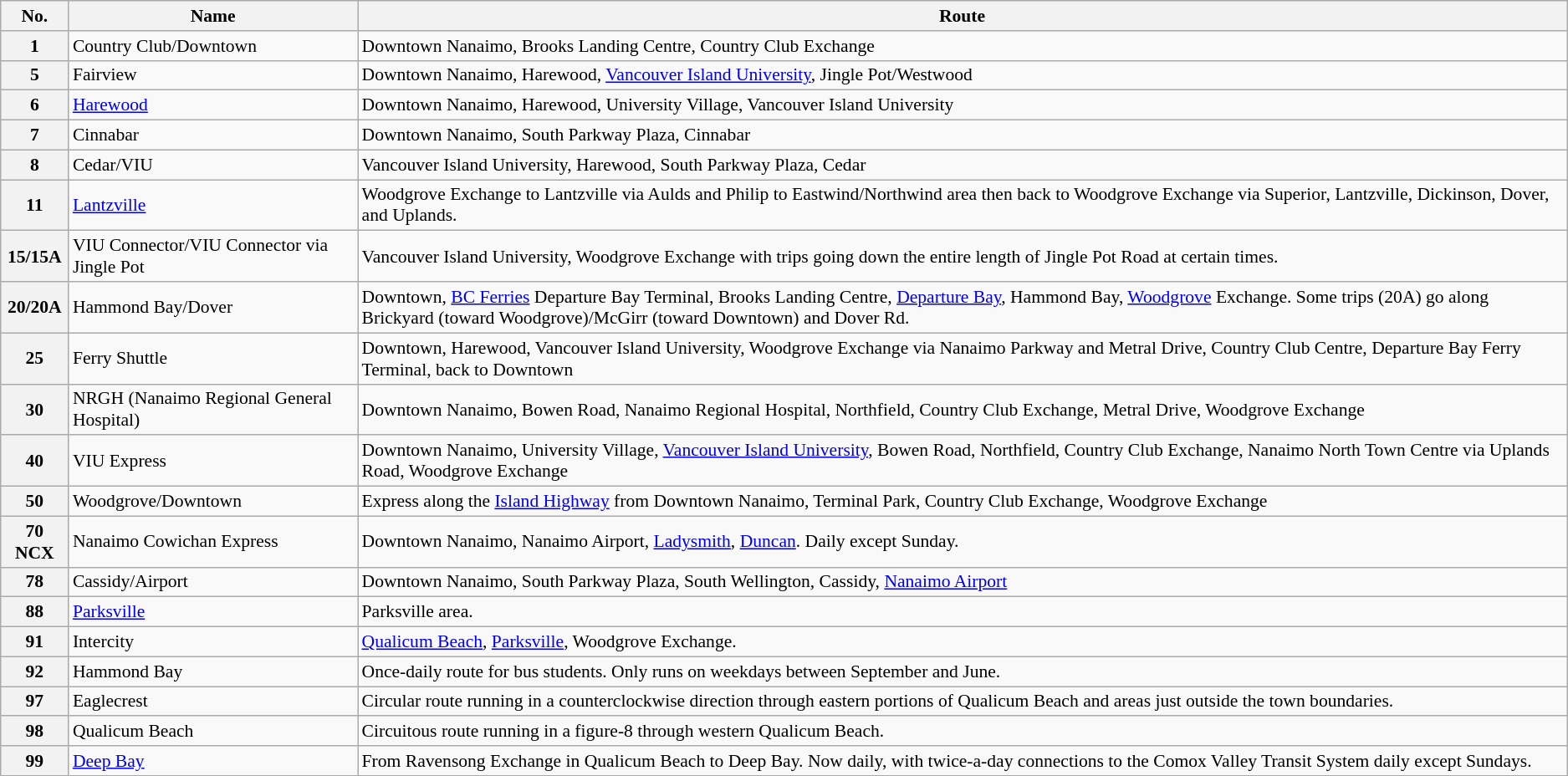<table style="font-size:90%;border:1px;" class="wikitable">
<tr>
<th>No.</th>
<th>Name</th>
<th>Route</th>
</tr>
<tr>
<th>1</th>
<td>Country Club/Downtown</td>
<td>Downtown Nanaimo, Brooks Landing Centre, Country Club Exchange</td>
</tr>
<tr>
<th>5</th>
<td>Fairview</td>
<td>Downtown Nanaimo, Harewood, <a href='#'>Vancouver Island University</a>, Jingle Pot/Westwood</td>
</tr>
<tr>
<th>6</th>
<td><a href='#'>Harewood</a></td>
<td>Downtown Nanaimo, Harewood, University Village, Vancouver Island University</td>
</tr>
<tr>
<th>7</th>
<td>Cinnabar</td>
<td>Downtown Nanaimo, South Parkway Plaza, Cinnabar</td>
</tr>
<tr>
<th>8</th>
<td>Cedar/VIU</td>
<td>Vancouver Island University, Harewood, South Parkway Plaza, Cedar</td>
</tr>
<tr>
<th>11</th>
<td><a href='#'>Lantzville</a></td>
<td>Woodgrove Exchange to Lantzville via Aulds and Philip to Eastwind/Northwind area then back to Woodgrove Exchange via Superior, Lantzville, Dickinson, Dover, and Uplands.</td>
</tr>
<tr>
<th>15/15A</th>
<td>VIU Connector/VIU Connector via Jingle Pot</td>
<td>Vancouver Island University, Woodgrove Exchange with trips going down the entire length of Jingle Pot Road at certain times.</td>
</tr>
<tr>
<th>20/20A</th>
<td>Hammond Bay/Dover</td>
<td>Downtown, <a href='#'>BC Ferries</a> Departure Bay Terminal, Brooks Landing Centre, <a href='#'>Departure Bay</a>, Hammond Bay, <a href='#'>Woodgrove</a> Exchange. Some trips (20A) go along Brickyard (toward Woodgrove)/McGirr (toward Downtown) and Dover Rd.</td>
</tr>
<tr>
<th>25</th>
<td>Ferry Shuttle</td>
<td>Downtown, Harewood, Vancouver Island University, Woodgrove Exchange via Nanaimo Parkway and Metral Drive, Country Club Centre, Departure Bay Ferry Terminal, back to Downtown</td>
</tr>
<tr>
<th>30</th>
<td>NRGH (Nanaimo Regional General Hospital)</td>
<td>Downtown Nanaimo, Bowen Road, Nanaimo Regional Hospital, Northfield, Country Club Exchange, Metral Drive, Woodgrove Exchange</td>
</tr>
<tr>
<th>40</th>
<td>VIU Express</td>
<td>Downtown Nanaimo, University Village, <a href='#'>Vancouver Island University</a>, Bowen Road, Northfield, Country Club Exchange, Nanaimo North Town Centre via Uplands Road, Woodgrove Exchange</td>
</tr>
<tr>
<th>50</th>
<td>Woodgrove/Downtown</td>
<td>Express along the <a href='#'>Island Highway</a> from Downtown Nanaimo, Terminal Park, Country Club Exchange, Woodgrove Exchange</td>
</tr>
<tr>
<th>70 NCX</th>
<td>Nanaimo Cowichan Express</td>
<td>Downtown Nanaimo, Nanaimo Airport, <a href='#'>Ladysmith</a>, <a href='#'>Duncan</a>. Daily except Sunday.</td>
</tr>
<tr>
<th>78</th>
<td>Cassidy/Airport</td>
<td>Downtown Nanaimo, South Parkway Plaza, South Wellington, Cassidy, <a href='#'>Nanaimo Airport</a></td>
</tr>
<tr>
<th>88</th>
<td><a href='#'>Parksville</a></td>
<td>Parksville area.</td>
</tr>
<tr>
<th>91</th>
<td>Intercity</td>
<td><a href='#'>Qualicum Beach</a>, <a href='#'>Parksville</a>, Woodgrove Exchange.</td>
</tr>
<tr>
<th>92</th>
<td>Hammond Bay</td>
<td>Once-daily route for bus students. Only runs on weekdays between September and June.</td>
</tr>
<tr>
<th>97</th>
<td>Eaglecrest</td>
<td>Circular route running in a counterclockwise direction through eastern portions of Qualicum Beach and areas just outside the town boundaries.</td>
</tr>
<tr>
<th>98</th>
<td>Qualicum Beach</td>
<td>Circuitous route running in a figure-8 through western Qualicum Beach.</td>
</tr>
<tr>
<th>99</th>
<td><a href='#'>Deep Bay</a></td>
<td>From Ravensong Exchange in Qualicum Beach to Deep Bay. Now daily, with twice-a-day connections to the Comox Valley Transit System daily except Sundays.</td>
</tr>
<tr>
</tr>
</table>
